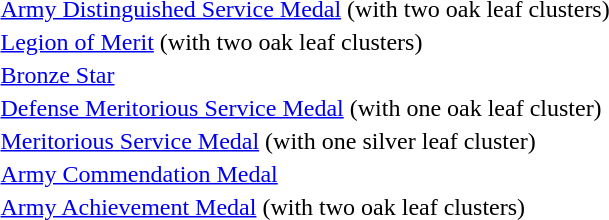<table>
<tr>
<td></td>
<td><a href='#'>Army Distinguished Service Medal</a> (with two oak leaf clusters)</td>
</tr>
<tr>
<td></td>
<td><a href='#'>Legion of Merit</a> (with two oak leaf clusters)</td>
</tr>
<tr>
<td></td>
<td><a href='#'>Bronze Star</a></td>
</tr>
<tr>
<td></td>
<td><a href='#'>Defense Meritorious Service Medal</a> (with one oak leaf cluster)</td>
</tr>
<tr>
<td><span></span></td>
<td><a href='#'>Meritorious Service Medal</a> (with one silver leaf cluster)</td>
</tr>
<tr>
<td></td>
<td><a href='#'>Army Commendation Medal</a></td>
</tr>
<tr>
<td></td>
<td><a href='#'>Army Achievement Medal</a> (with two oak leaf clusters)</td>
</tr>
<tr>
</tr>
</table>
